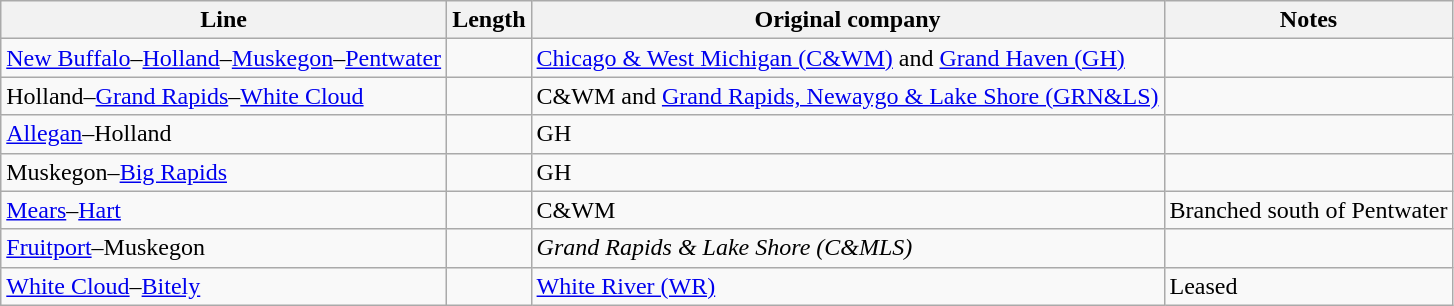<table class="wikitable">
<tr>
<th>Line</th>
<th>Length</th>
<th>Original company</th>
<th>Notes</th>
</tr>
<tr>
<td><a href='#'>New Buffalo</a>–<a href='#'>Holland</a>–<a href='#'>Muskegon</a>–<a href='#'>Pentwater</a></td>
<td></td>
<td><a href='#'>Chicago & West Michigan (C&WM)</a> and <a href='#'>Grand Haven (GH)</a></td>
<td> </td>
</tr>
<tr>
<td>Holland–<a href='#'>Grand Rapids</a>–<a href='#'>White Cloud</a></td>
<td></td>
<td>C&WM and <a href='#'>Grand Rapids, Newaygo & Lake Shore (GRN&LS)</a></td>
<td> </td>
</tr>
<tr>
<td><a href='#'>Allegan</a>–Holland</td>
<td></td>
<td>GH</td>
<td> </td>
</tr>
<tr>
<td>Muskegon–<a href='#'>Big Rapids</a></td>
<td></td>
<td>GH</td>
<td> </td>
</tr>
<tr>
<td><a href='#'>Mears</a>–<a href='#'>Hart</a></td>
<td></td>
<td>C&WM</td>
<td>Branched south of Pentwater</td>
</tr>
<tr>
<td><a href='#'>Fruitport</a>–Muskegon</td>
<td></td>
<td><em>Grand Rapids & Lake Shore (C&MLS)</em></td>
<td> </td>
</tr>
<tr>
<td><a href='#'>White Cloud</a>–<a href='#'>Bitely</a></td>
<td></td>
<td><a href='#'>White River (WR)</a></td>
<td>Leased</td>
</tr>
</table>
